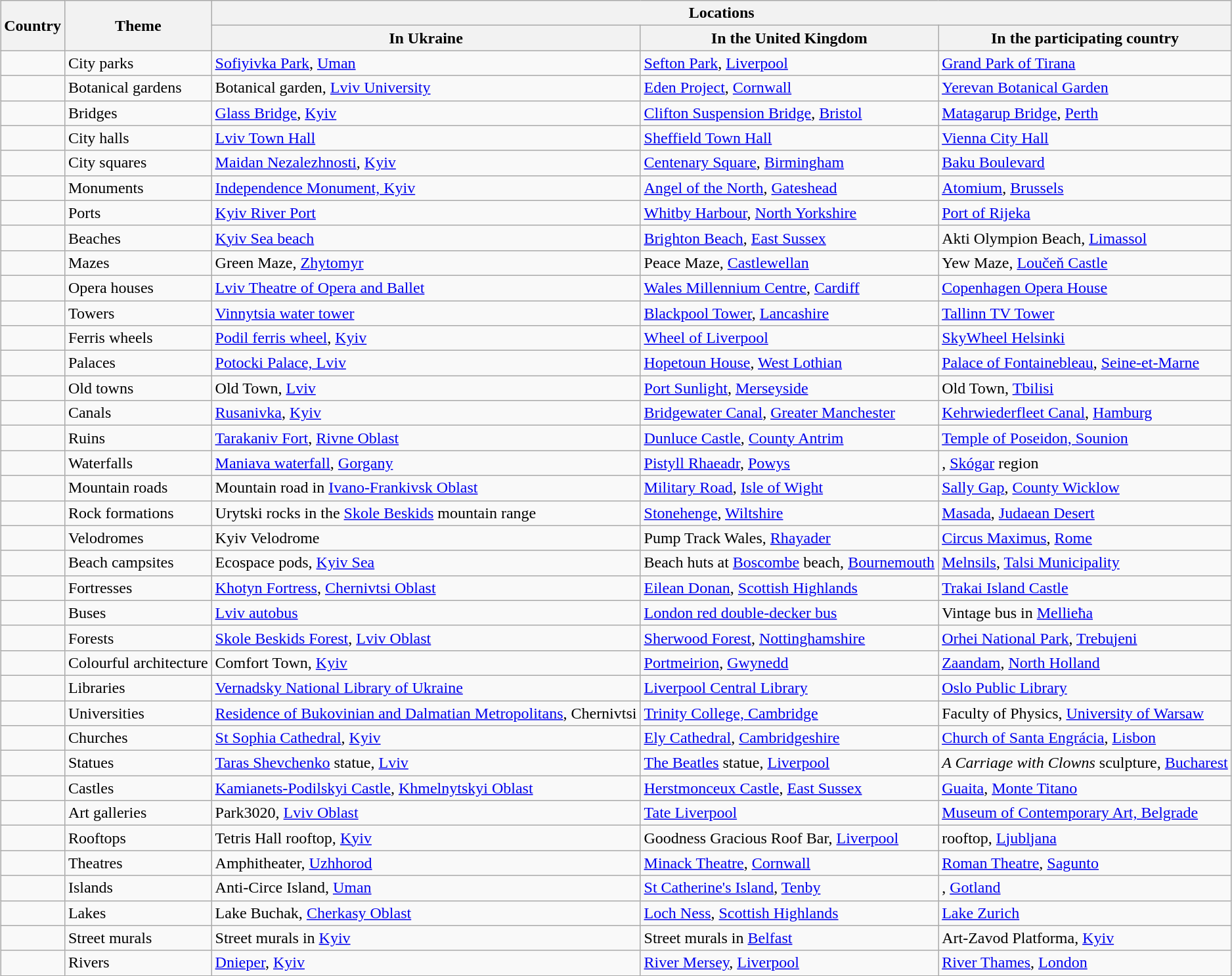<table class="wikitable mw-collapsible" style="margin: 1em auto 1em auto">
<tr>
<th scope="col" rowspan="2">Country</th>
<th rowspan="2">Theme</th>
<th colspan="3" scope="colgroup">Locations</th>
</tr>
<tr>
<th scope="col">In Ukraine</th>
<th scope="col">In the United Kingdom</th>
<th scope="col">In the participating country</th>
</tr>
<tr>
<td scope="row"></td>
<td>City parks</td>
<td><a href='#'>Sofiyivka Park</a>, <a href='#'>Uman</a></td>
<td><a href='#'>Sefton Park</a>, <a href='#'>Liverpool</a></td>
<td><a href='#'>Grand Park of Tirana</a></td>
</tr>
<tr>
<td scope="row"></td>
<td>Botanical gardens</td>
<td>Botanical garden, <a href='#'>Lviv University</a></td>
<td><a href='#'>Eden Project</a>, <a href='#'>Cornwall</a></td>
<td><a href='#'>Yerevan Botanical Garden</a></td>
</tr>
<tr>
<td scope="row"></td>
<td>Bridges</td>
<td><a href='#'>Glass Bridge</a>, <a href='#'>Kyiv</a></td>
<td><a href='#'>Clifton Suspension Bridge</a>, <a href='#'>Bristol</a></td>
<td><a href='#'>Matagarup Bridge</a>, <a href='#'>Perth</a></td>
</tr>
<tr>
<td scope="row"></td>
<td>City halls</td>
<td><a href='#'>Lviv Town Hall</a></td>
<td><a href='#'>Sheffield Town Hall</a></td>
<td><a href='#'>Vienna City Hall</a></td>
</tr>
<tr>
<td scope="row"></td>
<td>City squares</td>
<td><a href='#'>Maidan Nezalezhnosti</a>, <a href='#'>Kyiv</a></td>
<td><a href='#'>Centenary Square</a>, <a href='#'>Birmingham</a></td>
<td><a href='#'>Baku Boulevard</a></td>
</tr>
<tr>
<td scope="row"></td>
<td>Monuments</td>
<td><a href='#'>Independence Monument, Kyiv</a></td>
<td><a href='#'>Angel of the North</a>, <a href='#'>Gateshead</a></td>
<td><a href='#'>Atomium</a>, <a href='#'>Brussels</a></td>
</tr>
<tr>
<td scope="row"></td>
<td>Ports</td>
<td><a href='#'>Kyiv River Port</a></td>
<td><a href='#'>Whitby Harbour</a>, <a href='#'>North Yorkshire</a></td>
<td><a href='#'>Port of Rijeka</a></td>
</tr>
<tr>
<td scope="row"></td>
<td>Beaches</td>
<td><a href='#'>Kyiv Sea beach</a></td>
<td><a href='#'>Brighton Beach</a>, <a href='#'>East Sussex</a></td>
<td>Akti Olympion Beach, <a href='#'>Limassol</a></td>
</tr>
<tr>
<td scope="row"></td>
<td>Mazes</td>
<td>Green Maze, <a href='#'>Zhytomyr</a></td>
<td>Peace Maze, <a href='#'>Castlewellan</a></td>
<td>Yew Maze, <a href='#'>Loučeň Castle</a></td>
</tr>
<tr>
<td scope="row"></td>
<td>Opera houses</td>
<td><a href='#'>Lviv Theatre of Opera and Ballet</a></td>
<td><a href='#'>Wales Millennium Centre</a>, <a href='#'>Cardiff</a></td>
<td><a href='#'>Copenhagen Opera House</a></td>
</tr>
<tr>
<td scope="row"></td>
<td>Towers</td>
<td><a href='#'>Vinnytsia water tower</a></td>
<td><a href='#'>Blackpool Tower</a>, <a href='#'>Lancashire</a></td>
<td><a href='#'>Tallinn TV Tower</a></td>
</tr>
<tr>
<td scope="row"></td>
<td>Ferris wheels</td>
<td><a href='#'>Podil ferris wheel</a>, <a href='#'>Kyiv</a></td>
<td><a href='#'>Wheel of Liverpool</a></td>
<td><a href='#'>SkyWheel Helsinki</a></td>
</tr>
<tr>
<td scope="row"></td>
<td>Palaces</td>
<td><a href='#'>Potocki Palace, Lviv</a></td>
<td><a href='#'>Hopetoun House</a>, <a href='#'>West Lothian</a></td>
<td><a href='#'>Palace of Fontainebleau</a>, <a href='#'>Seine-et-Marne</a></td>
</tr>
<tr>
<td scope="row"></td>
<td>Old towns</td>
<td>Old Town, <a href='#'>Lviv</a></td>
<td><a href='#'>Port Sunlight</a>, <a href='#'>Merseyside</a></td>
<td>Old Town, <a href='#'>Tbilisi</a></td>
</tr>
<tr>
<td scope="row"></td>
<td>Canals</td>
<td><a href='#'>Rusanivka</a>, <a href='#'>Kyiv</a></td>
<td><a href='#'>Bridgewater Canal</a>, <a href='#'>Greater Manchester</a></td>
<td><a href='#'>Kehrwiederfleet Canal</a>, <a href='#'>Hamburg</a></td>
</tr>
<tr>
<td scope="row"></td>
<td>Ruins</td>
<td><a href='#'>Tarakaniv Fort</a>, <a href='#'>Rivne Oblast</a></td>
<td><a href='#'>Dunluce Castle</a>, <a href='#'>County Antrim</a></td>
<td><a href='#'>Temple of Poseidon, Sounion</a></td>
</tr>
<tr>
<td scope="row"></td>
<td>Waterfalls</td>
<td><a href='#'>Maniava waterfall</a>, <a href='#'>Gorgany</a></td>
<td><a href='#'>Pistyll Rhaeadr</a>, <a href='#'>Powys</a></td>
<td>, <a href='#'>Skógar</a> region</td>
</tr>
<tr>
<td scope="row"></td>
<td>Mountain roads</td>
<td>Mountain road in <a href='#'>Ivano-Frankivsk Oblast</a></td>
<td><a href='#'>Military Road</a>, <a href='#'>Isle of Wight</a></td>
<td><a href='#'>Sally Gap</a>, <a href='#'>County Wicklow</a></td>
</tr>
<tr>
<td scope="row"></td>
<td>Rock formations</td>
<td>Urytski rocks in the <a href='#'>Skole Beskids</a> mountain range</td>
<td><a href='#'>Stonehenge</a>, <a href='#'>Wiltshire</a></td>
<td><a href='#'>Masada</a>, <a href='#'>Judaean Desert</a></td>
</tr>
<tr>
<td scope="row"></td>
<td>Velodromes</td>
<td>Kyiv Velodrome</td>
<td>Pump Track Wales, <a href='#'>Rhayader</a></td>
<td><a href='#'>Circus Maximus</a>, <a href='#'>Rome</a></td>
</tr>
<tr>
<td scope="row"></td>
<td>Beach campsites</td>
<td>Ecospace pods, <a href='#'>Kyiv Sea</a></td>
<td>Beach huts at <a href='#'>Boscombe</a> beach, <a href='#'>Bournemouth</a></td>
<td><a href='#'>Melnsils</a>, <a href='#'>Talsi Municipality</a></td>
</tr>
<tr>
<td scope="row"></td>
<td>Fortresses</td>
<td><a href='#'>Khotyn Fortress</a>, <a href='#'>Chernivtsi Oblast</a></td>
<td><a href='#'>Eilean Donan</a>, <a href='#'>Scottish Highlands</a></td>
<td><a href='#'>Trakai Island Castle</a></td>
</tr>
<tr>
<td scope="row"></td>
<td>Buses</td>
<td><a href='#'>Lviv autobus</a></td>
<td><a href='#'>London red double-decker bus</a></td>
<td>Vintage bus in <a href='#'>Mellieħa</a></td>
</tr>
<tr>
<td scope="row"></td>
<td>Forests</td>
<td><a href='#'>Skole Beskids Forest</a>, <a href='#'>Lviv Oblast</a></td>
<td><a href='#'>Sherwood Forest</a>, <a href='#'>Nottinghamshire</a></td>
<td><a href='#'>Orhei National Park</a>, <a href='#'>Trebujeni</a></td>
</tr>
<tr>
<td scope="row"></td>
<td>Colourful architecture</td>
<td>Comfort Town, <a href='#'>Kyiv</a></td>
<td><a href='#'>Portmeirion</a>, <a href='#'>Gwynedd</a></td>
<td><a href='#'>Zaandam</a>, <a href='#'>North Holland</a></td>
</tr>
<tr>
<td scope="row"></td>
<td>Libraries</td>
<td><a href='#'>Vernadsky National Library of Ukraine</a></td>
<td><a href='#'>Liverpool Central Library</a></td>
<td><a href='#'>Oslo Public Library</a></td>
</tr>
<tr>
<td scope="row"></td>
<td>Universities</td>
<td><a href='#'>Residence of Bukovinian and Dalmatian Metropolitans</a>, Chernivtsi</td>
<td><a href='#'>Trinity College, Cambridge</a></td>
<td>Faculty of Physics, <a href='#'>University of Warsaw</a></td>
</tr>
<tr>
<td scope="row"></td>
<td>Churches</td>
<td><a href='#'>St Sophia Cathedral</a>, <a href='#'>Kyiv</a></td>
<td><a href='#'>Ely Cathedral</a>, <a href='#'>Cambridgeshire</a></td>
<td><a href='#'>Church of Santa Engrácia</a>, <a href='#'>Lisbon</a></td>
</tr>
<tr>
<td scope="row"></td>
<td>Statues</td>
<td><a href='#'>Taras Shevchenko</a> statue, <a href='#'>Lviv</a></td>
<td><a href='#'>The Beatles</a> statue, <a href='#'>Liverpool</a></td>
<td><em>A Carriage with Clowns</em> sculpture, <a href='#'>Bucharest</a></td>
</tr>
<tr>
<td scope="row"></td>
<td>Castles</td>
<td><a href='#'>Kamianets-Podilskyi Castle</a>, <a href='#'>Khmelnytskyi Oblast</a></td>
<td><a href='#'>Herstmonceux Castle</a>, <a href='#'>East Sussex</a></td>
<td><a href='#'>Guaita</a>, <a href='#'>Monte Titano</a></td>
</tr>
<tr>
<td scope="row"></td>
<td>Art galleries</td>
<td>Park3020, <a href='#'>Lviv Oblast</a></td>
<td><a href='#'>Tate Liverpool</a></td>
<td><a href='#'>Museum of Contemporary Art, Belgrade</a></td>
</tr>
<tr>
<td scope="row"></td>
<td>Rooftops</td>
<td>Tetris Hall rooftop, <a href='#'>Kyiv</a></td>
<td>Goodness Gracious Roof Bar, <a href='#'>Liverpool</a></td>
<td> rooftop, <a href='#'>Ljubljana</a></td>
</tr>
<tr>
<td scope="row"></td>
<td>Theatres</td>
<td>Amphitheater, <a href='#'>Uzhhorod</a></td>
<td><a href='#'>Minack Theatre</a>, <a href='#'>Cornwall</a></td>
<td><a href='#'>Roman Theatre</a>, <a href='#'>Sagunto</a></td>
</tr>
<tr>
<td scope="row"></td>
<td>Islands</td>
<td>Anti-Circe Island, <a href='#'>Uman</a></td>
<td><a href='#'>St Catherine's Island</a>, <a href='#'>Tenby</a></td>
<td>, <a href='#'>Gotland</a></td>
</tr>
<tr>
<td scope="row"></td>
<td>Lakes</td>
<td>Lake Buchak, <a href='#'>Cherkasy Oblast</a></td>
<td><a href='#'>Loch Ness</a>, <a href='#'>Scottish Highlands</a></td>
<td><a href='#'>Lake Zurich</a></td>
</tr>
<tr>
<td scope="row"></td>
<td>Street murals</td>
<td>Street murals in <a href='#'>Kyiv</a></td>
<td>Street murals in <a href='#'>Belfast</a></td>
<td>Art-Zavod Platforma, <a href='#'>Kyiv</a></td>
</tr>
<tr>
<td scope="row"></td>
<td>Rivers</td>
<td><a href='#'>Dnieper</a>, <a href='#'>Kyiv</a></td>
<td><a href='#'>River Mersey</a>, <a href='#'>Liverpool</a></td>
<td><a href='#'>River Thames</a>, <a href='#'>London</a></td>
</tr>
</table>
